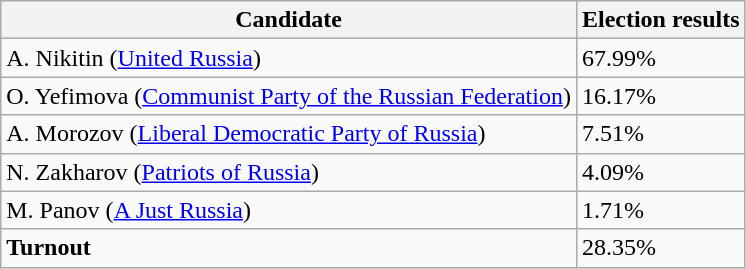<table class="wikitable">
<tr>
<th>Candidate</th>
<th>Election results</th>
</tr>
<tr>
<td>A. Nikitin (<a href='#'>United Russia</a>)</td>
<td>67.99%</td>
</tr>
<tr>
<td>O. Yefimova (<a href='#'>Communist Party of the Russian Federation</a>)</td>
<td>16.17%</td>
</tr>
<tr>
<td>A. Morozov (<a href='#'>Liberal Democratic Party of Russia</a>)</td>
<td>7.51%</td>
</tr>
<tr>
<td>N. Zakharov (<a href='#'>Patriots of Russia</a>)</td>
<td>4.09%</td>
</tr>
<tr>
<td>M. Panov (<a href='#'>A Just Russia</a>)</td>
<td>1.71%</td>
</tr>
<tr>
<td><strong>Turnout</strong></td>
<td>28.35%</td>
</tr>
</table>
